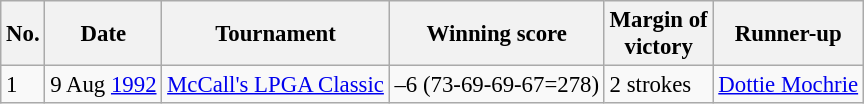<table class="wikitable" style="font-size:95%;">
<tr>
<th>No.</th>
<th>Date</th>
<th>Tournament</th>
<th>Winning score</th>
<th>Margin of<br>victory</th>
<th>Runner-up</th>
</tr>
<tr>
<td>1</td>
<td>9 Aug <a href='#'>1992</a></td>
<td><a href='#'>McCall's LPGA Classic</a></td>
<td>–6 (73-69-69-67=278)</td>
<td>2 strokes</td>
<td> <a href='#'>Dottie Mochrie</a></td>
</tr>
</table>
